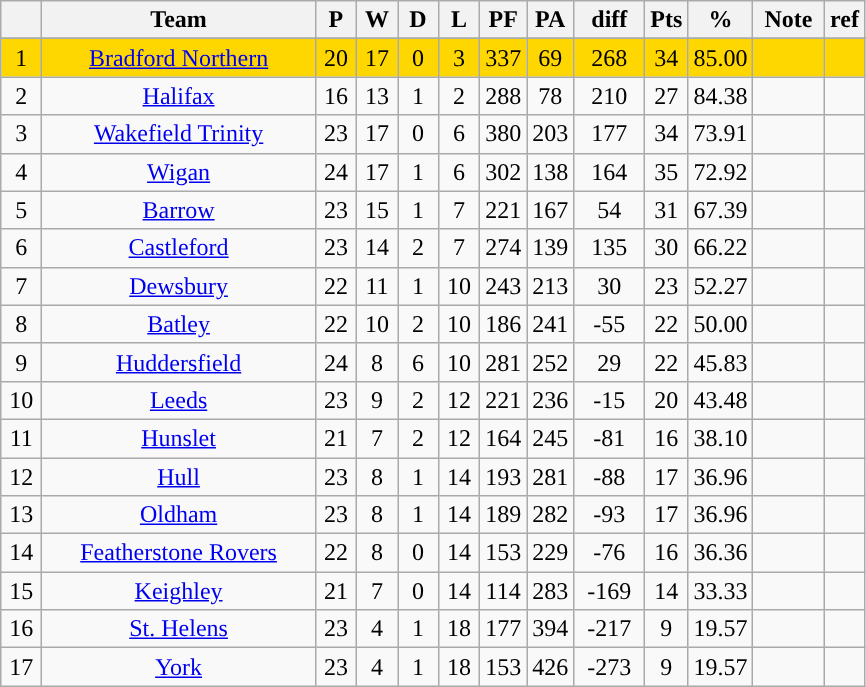<table class="wikitable" style="text-align:center;">
<tr>
<th width=20 abbr="Position"></th>
<th width=175>Team</th>
<th width=20 abbr="Played">P</th>
<th width=20 abbr="Won">W</th>
<th width=20 abbr="Drawn">D</th>
<th width=20 abbr="Lost">L</th>
<th width=20 abbr="Points for">PF</th>
<th width=20 abbr="Points against">PA</th>
<th width=40 abbr="Points difference">diff</th>
<th width=20 abbr="Points">Pts</th>
<th width=20 abbr=”Win Percentage”>%</th>
<th width=40 abbr="comments”">Note</th>
<th width=20 abbr=”Reference”>ref</th>
</tr>
<tr>
</tr>
<tr align=center style="background:#FFD700;">
<td>1</td>
<td><a href='#'>Bradford Northern</a></td>
<td>20</td>
<td>17</td>
<td>0</td>
<td>3</td>
<td>337</td>
<td>69</td>
<td>268</td>
<td>34</td>
<td>85.00</td>
<td></td>
<td></td>
</tr>
<tr align=center style="background:">
<td>2</td>
<td><a href='#'>Halifax</a></td>
<td>16</td>
<td>13</td>
<td>1</td>
<td>2</td>
<td>288</td>
<td>78</td>
<td>210</td>
<td>27</td>
<td>84.38</td>
<td></td>
<td></td>
</tr>
<tr>
<td>3</td>
<td><a href='#'>Wakefield Trinity</a></td>
<td>23</td>
<td>17</td>
<td>0</td>
<td>6</td>
<td>380</td>
<td>203</td>
<td>177</td>
<td>34</td>
<td>73.91</td>
<td></td>
<td></td>
</tr>
<tr>
<td>4</td>
<td><a href='#'>Wigan</a></td>
<td>24</td>
<td>17</td>
<td>1</td>
<td>6</td>
<td>302</td>
<td>138</td>
<td>164</td>
<td>35</td>
<td>72.92</td>
<td></td>
<td></td>
</tr>
<tr>
<td>5</td>
<td><a href='#'>Barrow</a></td>
<td>23</td>
<td>15</td>
<td>1</td>
<td>7</td>
<td>221</td>
<td>167</td>
<td>54</td>
<td>31</td>
<td>67.39</td>
<td></td>
<td></td>
</tr>
<tr>
<td>6</td>
<td><a href='#'>Castleford</a></td>
<td>23</td>
<td>14</td>
<td>2</td>
<td>7</td>
<td>274</td>
<td>139</td>
<td>135</td>
<td>30</td>
<td>66.22</td>
<td></td>
<td></td>
</tr>
<tr>
<td>7</td>
<td><a href='#'>Dewsbury</a></td>
<td>22</td>
<td>11</td>
<td>1</td>
<td>10</td>
<td>243</td>
<td>213</td>
<td>30</td>
<td>23</td>
<td>52.27</td>
<td></td>
<td></td>
</tr>
<tr>
<td>8</td>
<td><a href='#'>Batley</a></td>
<td>22</td>
<td>10</td>
<td>2</td>
<td>10</td>
<td>186</td>
<td>241</td>
<td>-55</td>
<td>22</td>
<td>50.00</td>
<td></td>
</tr>
<tr>
<td>9</td>
<td><a href='#'>Huddersfield</a></td>
<td>24</td>
<td>8</td>
<td>6</td>
<td>10</td>
<td>281</td>
<td>252</td>
<td>29</td>
<td>22</td>
<td>45.83</td>
<td></td>
<td></td>
</tr>
<tr>
<td>10</td>
<td><a href='#'>Leeds</a></td>
<td>23</td>
<td>9</td>
<td>2</td>
<td>12</td>
<td>221</td>
<td>236</td>
<td>-15</td>
<td>20</td>
<td>43.48</td>
<td></td>
<td></td>
</tr>
<tr>
<td>11</td>
<td><a href='#'>Hunslet</a></td>
<td>21</td>
<td>7</td>
<td>2</td>
<td>12</td>
<td>164</td>
<td>245</td>
<td>-81</td>
<td>16</td>
<td>38.10</td>
<td></td>
<td></td>
</tr>
<tr>
<td>12</td>
<td><a href='#'>Hull</a></td>
<td>23</td>
<td>8</td>
<td>1</td>
<td>14</td>
<td>193</td>
<td>281</td>
<td>-88</td>
<td>17</td>
<td>36.96</td>
<td></td>
<td></td>
</tr>
<tr>
<td>13</td>
<td><a href='#'>Oldham</a></td>
<td>23</td>
<td>8</td>
<td>1</td>
<td>14</td>
<td>189</td>
<td>282</td>
<td>-93</td>
<td>17</td>
<td>36.96</td>
<td></td>
<td></td>
</tr>
<tr>
<td>14</td>
<td><a href='#'>Featherstone Rovers</a></td>
<td>22</td>
<td>8</td>
<td>0</td>
<td>14</td>
<td>153</td>
<td>229</td>
<td>-76</td>
<td>16</td>
<td>36.36</td>
<td></td>
<td></td>
</tr>
<tr>
<td>15</td>
<td><a href='#'>Keighley</a></td>
<td>21</td>
<td>7</td>
<td>0</td>
<td>14</td>
<td>114</td>
<td>283</td>
<td>-169</td>
<td>14</td>
<td>33.33</td>
<td></td>
<td></td>
</tr>
<tr>
<td>16</td>
<td><a href='#'>St. Helens</a></td>
<td>23</td>
<td>4</td>
<td>1</td>
<td>18</td>
<td>177</td>
<td>394</td>
<td>-217</td>
<td>9</td>
<td>19.57</td>
<td></td>
<td></td>
</tr>
<tr>
<td>17</td>
<td><a href='#'>York</a></td>
<td>23</td>
<td>4</td>
<td>1</td>
<td>18</td>
<td>153</td>
<td>426</td>
<td>-273</td>
<td>9</td>
<td>19.57</td>
<td></td>
<td></td>
</tr>
</table>
